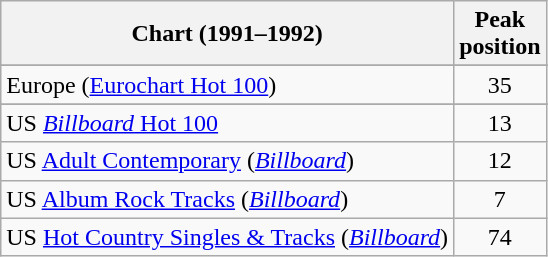<table class="wikitable sortable">
<tr>
<th>Chart (1991–1992)</th>
<th>Peak<br>position</th>
</tr>
<tr>
</tr>
<tr>
</tr>
<tr>
</tr>
<tr>
<td>Europe (<a href='#'>Eurochart Hot 100</a>)</td>
<td align="center">35</td>
</tr>
<tr>
</tr>
<tr>
</tr>
<tr>
</tr>
<tr>
</tr>
<tr>
</tr>
<tr>
</tr>
<tr>
</tr>
<tr>
</tr>
<tr>
<td>US <a href='#'><em>Billboard</em> Hot 100</a></td>
<td align="center">13</td>
</tr>
<tr>
<td>US <a href='#'>Adult Contemporary</a> (<em><a href='#'>Billboard</a></em>)</td>
<td align="center">12</td>
</tr>
<tr>
<td>US <a href='#'>Album Rock Tracks</a> (<em><a href='#'>Billboard</a></em>)</td>
<td align="center">7</td>
</tr>
<tr>
<td>US <a href='#'>Hot Country Singles & Tracks</a> (<em><a href='#'>Billboard</a></em>)</td>
<td align="center">74</td>
</tr>
</table>
